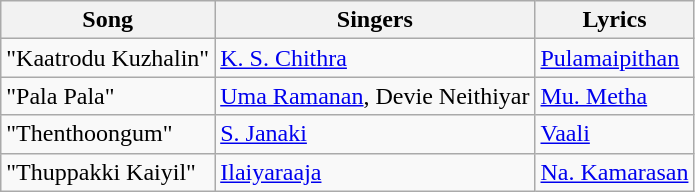<table class="wikitable">
<tr>
<th>Song</th>
<th>Singers</th>
<th>Lyrics</th>
</tr>
<tr>
<td>"Kaatrodu Kuzhalin"</td>
<td><a href='#'>K. S. Chithra</a></td>
<td><a href='#'>Pulamaipithan</a></td>
</tr>
<tr>
<td>"Pala Pala"</td>
<td><a href='#'>Uma Ramanan</a>, Devie Neithiyar</td>
<td><a href='#'>Mu. Metha</a></td>
</tr>
<tr>
<td>"Thenthoongum"</td>
<td><a href='#'>S. Janaki</a></td>
<td><a href='#'>Vaali</a></td>
</tr>
<tr>
<td>"Thuppakki Kaiyil"</td>
<td><a href='#'>Ilaiyaraaja</a></td>
<td><a href='#'>Na. Kamarasan</a></td>
</tr>
</table>
